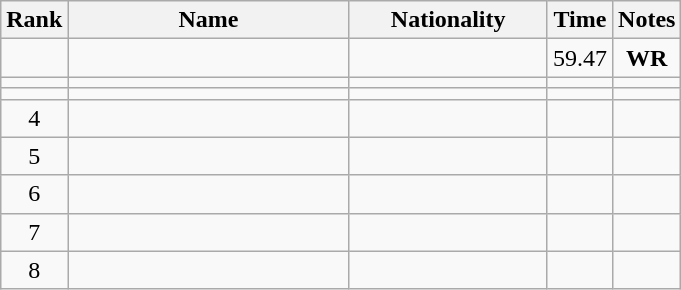<table class="wikitable sortable" style="text-align:center">
<tr>
<th>Rank</th>
<th style="width:180px">Name</th>
<th style="width:125px">Nationality</th>
<th>Time</th>
<th>Notes</th>
</tr>
<tr>
<td></td>
<td style="text-align:left;"></td>
<td style="text-align:left;"></td>
<td>59.47</td>
<td><strong>WR</strong></td>
</tr>
<tr>
<td></td>
<td style="text-align:left;"></td>
<td style="text-align:left;"></td>
<td></td>
<td></td>
</tr>
<tr>
<td></td>
<td style="text-align:left;"></td>
<td style="text-align:left;"></td>
<td></td>
<td></td>
</tr>
<tr>
<td>4</td>
<td style="text-align:left;"></td>
<td style="text-align:left;"></td>
<td></td>
<td></td>
</tr>
<tr>
<td>5</td>
<td style="text-align:left;"></td>
<td style="text-align:left;"></td>
<td></td>
<td></td>
</tr>
<tr>
<td>6</td>
<td style="text-align:left;"></td>
<td style="text-align:left;"></td>
<td></td>
<td></td>
</tr>
<tr>
<td>7</td>
<td style="text-align:left;"></td>
<td style="text-align:left;"></td>
<td></td>
<td></td>
</tr>
<tr>
<td>8</td>
<td style="text-align:left;"></td>
<td style="text-align:left;"></td>
<td></td>
<td></td>
</tr>
</table>
